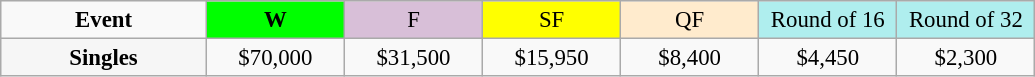<table class=wikitable style=font-size:95%;text-align:center>
<tr>
<td style="width:130px"><strong>Event</strong></td>
<td style="width:85px; background:lime"><strong>W</strong></td>
<td style="width:85px; background:thistle">F</td>
<td style="width:85px; background:#ffff00">SF</td>
<td style="width:85px; background:#ffebcd">QF</td>
<td style="width:85px; background:#afeeee">Round of 16</td>
<td style="width:85px; background:#afeeee">Round of 32</td>
</tr>
<tr>
<th style=background:#f6f6f6>Singles</th>
<td>$70,000</td>
<td>$31,500</td>
<td>$15,950</td>
<td>$8,400</td>
<td>$4,450</td>
<td>$2,300</td>
</tr>
</table>
